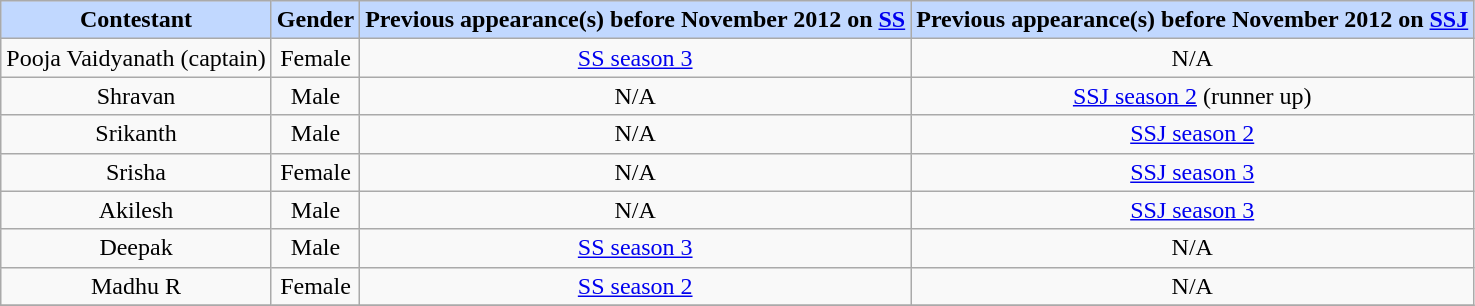<table class="wikitable sortable" style="text-align: center; width: auto;">
<tr style="background:#C1D8FF;">
<th style="background-color:#C1D8FF;">Contestant</th>
<th style="background-color:#C1D8FF;">Gender</th>
<th style="background-color:#C1D8FF;">Previous appearance(s) before November 2012 on <a href='#'>SS</a></th>
<th style="background-color:#C1D8FF;">Previous appearance(s) before November 2012 on <a href='#'>SSJ</a></th>
</tr>
<tr>
<td>Pooja Vaidyanath (captain)</td>
<td>Female</td>
<td><a href='#'>SS season 3</a></td>
<td>N/A</td>
</tr>
<tr>
<td>Shravan</td>
<td>Male</td>
<td>N/A</td>
<td><a href='#'>SSJ season 2</a> (runner up)</td>
</tr>
<tr>
<td>Srikanth</td>
<td>Male</td>
<td>N/A</td>
<td><a href='#'>SSJ season 2</a></td>
</tr>
<tr>
<td>Srisha</td>
<td>Female</td>
<td>N/A</td>
<td><a href='#'>SSJ season 3</a></td>
</tr>
<tr>
<td>Akilesh</td>
<td>Male</td>
<td>N/A</td>
<td><a href='#'>SSJ season 3</a></td>
</tr>
<tr>
<td>Deepak</td>
<td>Male</td>
<td><a href='#'>SS season 3</a></td>
<td>N/A</td>
</tr>
<tr>
<td>Madhu R</td>
<td>Female</td>
<td><a href='#'>SS season 2</a></td>
<td>N/A</td>
</tr>
<tr>
</tr>
</table>
